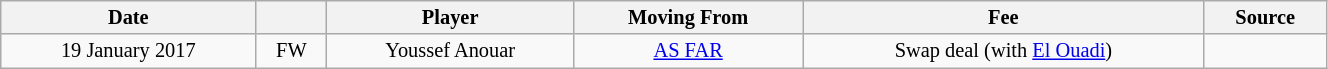<table class="wikitable sortable" style="width:70%; text-align:center; font-size:85%; text-align:centre;">
<tr>
<th>Date</th>
<th></th>
<th>Player</th>
<th>Moving From</th>
<th>Fee</th>
<th>Source</th>
</tr>
<tr>
<td>19 January 2017</td>
<td>FW</td>
<td> Youssef Anouar</td>
<td><a href='#'>AS FAR</a></td>
<td>Swap deal (with <a href='#'>El Ouadi</a>)</td>
<td></td>
</tr>
</table>
